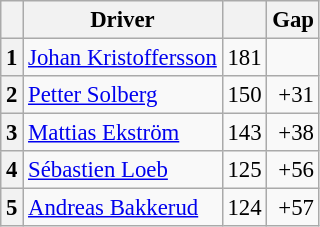<table class="wikitable" style="font-size: 95%;">
<tr>
<th></th>
<th>Driver</th>
<th></th>
<th>Gap</th>
</tr>
<tr>
<th>1</th>
<td> <a href='#'>Johan Kristoffersson</a></td>
<td align="right">181</td>
<td align="right"></td>
</tr>
<tr>
<th>2</th>
<td> <a href='#'>Petter Solberg</a></td>
<td align="right">150</td>
<td align="right">+31</td>
</tr>
<tr>
<th>3</th>
<td> <a href='#'>Mattias Ekström</a></td>
<td align="right">143</td>
<td align="right">+38</td>
</tr>
<tr>
<th>4</th>
<td> <a href='#'>Sébastien Loeb</a></td>
<td align="right">125</td>
<td align="right">+56</td>
</tr>
<tr>
<th>5</th>
<td> <a href='#'>Andreas Bakkerud</a></td>
<td align="right">124</td>
<td align="right">+57</td>
</tr>
</table>
